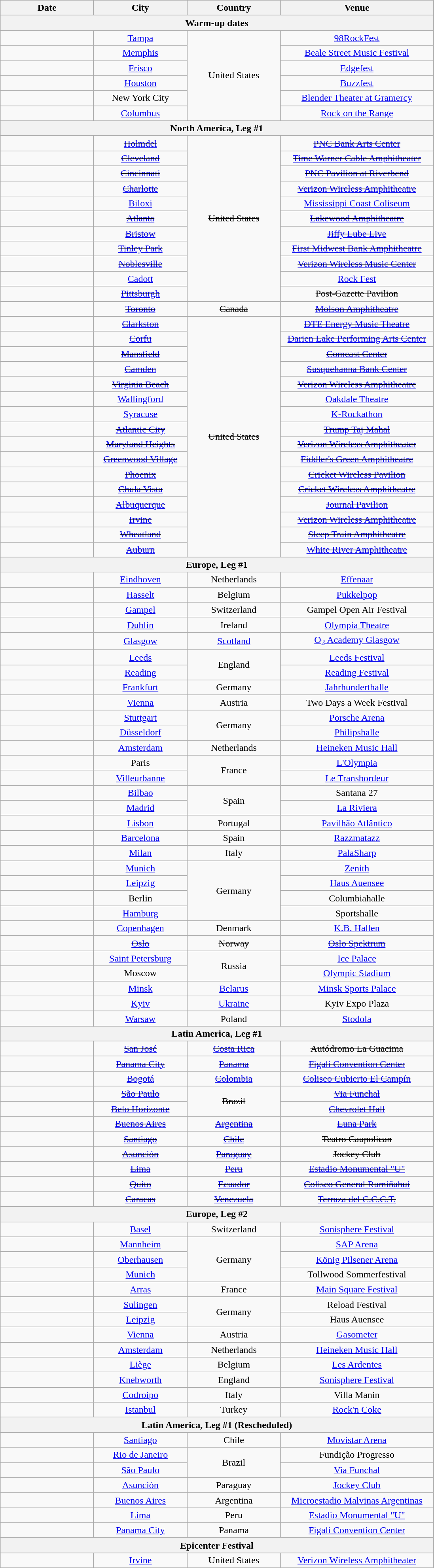<table class="wikitable" style="text-align:center;">
<tr>
<th style="width:150px;">Date</th>
<th style="width:150px;">City</th>
<th style="width:150px;">Country</th>
<th style="width:250px;">Venue</th>
</tr>
<tr>
<th colspan="4">Warm-up dates</th>
</tr>
<tr>
<td></td>
<td><a href='#'>Tampa</a></td>
<td rowspan="6">United States</td>
<td><a href='#'>98RockFest</a></td>
</tr>
<tr>
<td></td>
<td><a href='#'>Memphis</a></td>
<td><a href='#'>Beale Street Music Festival</a></td>
</tr>
<tr>
<td></td>
<td><a href='#'>Frisco</a></td>
<td><a href='#'>Edgefest</a></td>
</tr>
<tr>
<td></td>
<td><a href='#'>Houston</a></td>
<td><a href='#'>Buzzfest</a></td>
</tr>
<tr>
<td></td>
<td>New York City</td>
<td><a href='#'>Blender Theater at Gramercy</a></td>
</tr>
<tr>
<td></td>
<td><a href='#'>Columbus</a></td>
<td><a href='#'>Rock on the Range</a></td>
</tr>
<tr>
<th colspan="4">North America, Leg #1</th>
</tr>
<tr>
<td><s></s></td>
<td><s><a href='#'>Holmdel</a></s></td>
<td rowspan="11"><s>United States</s></td>
<td><s><a href='#'>PNC Bank Arts Center</a></s></td>
</tr>
<tr>
<td><s></s></td>
<td><s><a href='#'>Cleveland</a></s></td>
<td><s><a href='#'>Time Warner Cable Amphitheater</a></s></td>
</tr>
<tr>
<td><s></s></td>
<td><s><a href='#'>Cincinnati</a></s></td>
<td><s><a href='#'>PNC Pavilion at Riverbend</a></s></td>
</tr>
<tr>
<td><s></s></td>
<td><s><a href='#'>Charlotte</a></s></td>
<td><s><a href='#'>Verizon Wireless Amphitheatre</a></s></td>
</tr>
<tr>
<td></td>
<td><a href='#'>Biloxi</a></td>
<td><a href='#'>Mississippi Coast Coliseum</a></td>
</tr>
<tr>
<td><s></s></td>
<td><s><a href='#'>Atlanta</a></s></td>
<td><s><a href='#'>Lakewood Amphitheatre</a></s></td>
</tr>
<tr>
<td><s></s></td>
<td><s><a href='#'>Bristow</a></s></td>
<td><s><a href='#'>Jiffy Lube Live</a></s></td>
</tr>
<tr>
<td><s></s></td>
<td><s><a href='#'>Tinley Park</a></s></td>
<td><s><a href='#'>First Midwest Bank Amphitheatre</a></s></td>
</tr>
<tr>
<td><s></s></td>
<td><s><a href='#'>Noblesville</a></s></td>
<td><s><a href='#'>Verizon Wireless Music Center</a></s></td>
</tr>
<tr>
<td></td>
<td><a href='#'>Cadott</a></td>
<td><a href='#'>Rock Fest</a></td>
</tr>
<tr>
<td><s></s></td>
<td><s><a href='#'>Pittsburgh</a></s></td>
<td><s>Post-Gazette Pavilion</s></td>
</tr>
<tr>
<td><s></s></td>
<td><s><a href='#'>Toronto</a></s></td>
<td><s>Canada</s></td>
<td><s><a href='#'>Molson Amphitheatre</a></s></td>
</tr>
<tr>
<td><s></s></td>
<td><s><a href='#'>Clarkston</a></s></td>
<td rowspan="16"><s>United States</s></td>
<td><s><a href='#'>DTE Energy Music Theatre</a></s></td>
</tr>
<tr>
<td><s></s></td>
<td><s><a href='#'>Corfu</a></s></td>
<td><s><a href='#'>Darien Lake Performing Arts Center</a></s></td>
</tr>
<tr>
<td><s></s></td>
<td><s><a href='#'>Mansfield</a></s></td>
<td><s><a href='#'>Comcast Center</a></s></td>
</tr>
<tr>
<td><s></s></td>
<td><s><a href='#'>Camden</a></s></td>
<td><s><a href='#'>Susquehanna Bank Center</a></s></td>
</tr>
<tr>
<td><s></s></td>
<td><s><a href='#'>Virginia Beach</a></s></td>
<td><s><a href='#'>Verizon Wireless Amphitheatre</a></s></td>
</tr>
<tr>
<td></td>
<td><a href='#'>Wallingford</a></td>
<td><a href='#'>Oakdale Theatre</a></td>
</tr>
<tr>
<td></td>
<td><a href='#'>Syracuse</a></td>
<td><a href='#'>K-Rockathon</a></td>
</tr>
<tr>
<td><s></s></td>
<td><s><a href='#'>Atlantic City</a></s></td>
<td><s><a href='#'>Trump Taj Mahal</a></s></td>
</tr>
<tr>
<td><s></s></td>
<td><s><a href='#'>Maryland Heights</a></s></td>
<td><s><a href='#'>Verizon Wireless Amphitheater</a></s></td>
</tr>
<tr>
<td><s></s></td>
<td><s><a href='#'>Greenwood Village</a></s></td>
<td><s><a href='#'>Fiddler's Green Amphitheatre</a></s></td>
</tr>
<tr>
<td><s></s></td>
<td><s><a href='#'>Phoenix</a></s></td>
<td><s><a href='#'>Cricket Wireless Pavilion</a></s></td>
</tr>
<tr>
<td><s></s></td>
<td><s><a href='#'>Chula Vista</a></s></td>
<td><s><a href='#'>Cricket Wireless Amphitheatre</a></s></td>
</tr>
<tr>
<td><s></s></td>
<td><s><a href='#'>Albuquerque</a></s></td>
<td><s><a href='#'>Journal Pavilion</a></s></td>
</tr>
<tr>
<td><s></s></td>
<td><s><a href='#'>Irvine</a></s></td>
<td><s><a href='#'>Verizon Wireless Amphitheatre</a></s></td>
</tr>
<tr>
<td><s></s></td>
<td><s><a href='#'>Wheatland</a></s></td>
<td><s><a href='#'>Sleep Train Amphitheatre</a></s></td>
</tr>
<tr>
<td><s></s></td>
<td><s><a href='#'>Auburn</a></s></td>
<td><s><a href='#'>White River Amphitheatre</a></s></td>
</tr>
<tr>
<th colspan="4">Europe, Leg #1</th>
</tr>
<tr>
<td></td>
<td><a href='#'>Eindhoven</a></td>
<td>Netherlands</td>
<td><a href='#'>Effenaar</a></td>
</tr>
<tr>
<td></td>
<td><a href='#'>Hasselt</a></td>
<td>Belgium</td>
<td><a href='#'>Pukkelpop</a></td>
</tr>
<tr>
<td></td>
<td><a href='#'>Gampel</a></td>
<td>Switzerland</td>
<td>Gampel Open Air Festival</td>
</tr>
<tr>
<td></td>
<td><a href='#'>Dublin</a></td>
<td>Ireland</td>
<td><a href='#'>Olympia Theatre</a></td>
</tr>
<tr>
<td></td>
<td><a href='#'>Glasgow</a></td>
<td><a href='#'>Scotland</a></td>
<td><a href='#'>O<sub>2</sub> Academy Glasgow</a></td>
</tr>
<tr>
<td></td>
<td><a href='#'>Leeds</a></td>
<td rowspan="2">England</td>
<td><a href='#'>Leeds Festival</a></td>
</tr>
<tr>
<td></td>
<td><a href='#'>Reading</a></td>
<td><a href='#'>Reading Festival</a></td>
</tr>
<tr>
<td></td>
<td><a href='#'>Frankfurt</a></td>
<td>Germany</td>
<td><a href='#'>Jahrhunderthalle</a></td>
</tr>
<tr>
<td></td>
<td><a href='#'>Vienna</a></td>
<td>Austria</td>
<td>Two Days a Week Festival</td>
</tr>
<tr>
<td></td>
<td><a href='#'>Stuttgart</a></td>
<td rowspan="2">Germany</td>
<td><a href='#'>Porsche Arena</a></td>
</tr>
<tr>
<td></td>
<td><a href='#'>Düsseldorf</a></td>
<td><a href='#'>Philipshalle</a></td>
</tr>
<tr>
<td></td>
<td><a href='#'>Amsterdam</a></td>
<td>Netherlands</td>
<td><a href='#'>Heineken Music Hall</a></td>
</tr>
<tr>
<td></td>
<td>Paris</td>
<td rowspan="2">France</td>
<td><a href='#'>L'Olympia</a></td>
</tr>
<tr>
<td></td>
<td><a href='#'>Villeurbanne</a></td>
<td><a href='#'>Le Transbordeur</a></td>
</tr>
<tr>
<td></td>
<td><a href='#'>Bilbao</a></td>
<td rowspan="2">Spain</td>
<td>Santana 27</td>
</tr>
<tr>
<td></td>
<td><a href='#'>Madrid</a></td>
<td><a href='#'>La Riviera</a></td>
</tr>
<tr>
<td></td>
<td><a href='#'>Lisbon</a></td>
<td>Portugal</td>
<td><a href='#'>Pavilhão Atlântico</a></td>
</tr>
<tr>
<td></td>
<td><a href='#'>Barcelona</a></td>
<td>Spain</td>
<td><a href='#'>Razzmatazz</a></td>
</tr>
<tr>
<td></td>
<td><a href='#'>Milan</a></td>
<td>Italy</td>
<td><a href='#'>PalaSharp</a></td>
</tr>
<tr>
<td></td>
<td><a href='#'>Munich</a></td>
<td rowspan="4">Germany</td>
<td><a href='#'>Zenith</a></td>
</tr>
<tr>
<td></td>
<td><a href='#'>Leipzig</a></td>
<td><a href='#'>Haus Auensee</a></td>
</tr>
<tr>
<td></td>
<td>Berlin</td>
<td>Columbiahalle</td>
</tr>
<tr>
<td></td>
<td><a href='#'>Hamburg</a></td>
<td>Sportshalle</td>
</tr>
<tr>
<td></td>
<td><a href='#'>Copenhagen</a></td>
<td>Denmark</td>
<td><a href='#'>K.B. Hallen</a></td>
</tr>
<tr>
<td><s></s></td>
<td><s><a href='#'>Oslo</a></s></td>
<td><s>Norway</s></td>
<td><s><a href='#'>Oslo Spektrum</a></s></td>
</tr>
<tr>
<td></td>
<td><a href='#'>Saint Petersburg</a></td>
<td rowspan="2">Russia</td>
<td><a href='#'>Ice Palace</a></td>
</tr>
<tr>
<td></td>
<td>Moscow</td>
<td><a href='#'>Olympic Stadium</a></td>
</tr>
<tr>
<td></td>
<td><a href='#'>Minsk</a></td>
<td><a href='#'>Belarus</a></td>
<td><a href='#'>Minsk Sports Palace</a></td>
</tr>
<tr>
<td></td>
<td><a href='#'>Kyiv</a></td>
<td><a href='#'>Ukraine</a></td>
<td>Kyiv Expo Plaza</td>
</tr>
<tr>
<td></td>
<td><a href='#'>Warsaw</a></td>
<td>Poland</td>
<td><a href='#'>Stodola</a></td>
</tr>
<tr>
<th colspan="4">Latin America, Leg #1</th>
</tr>
<tr>
<td><s></s></td>
<td><s><a href='#'>San José</a></s></td>
<td><s><a href='#'>Costa Rica</a></s></td>
<td><s>Autódromo La Guacima</s></td>
</tr>
<tr>
<td><s></s></td>
<td><s><a href='#'>Panama City</a></s></td>
<td><s><a href='#'>Panama</a></s></td>
<td><s><a href='#'>Figali Convention Center</a></s></td>
</tr>
<tr>
<td><s></s></td>
<td><s><a href='#'>Bogotá</a></s></td>
<td><s><a href='#'>Colombia</a></s></td>
<td><s><a href='#'>Coliseo Cubierto El Campín</a></s></td>
</tr>
<tr>
<td><s></s></td>
<td><s><a href='#'>São Paulo</a></s></td>
<td rowspan="2"><s>Brazil</s></td>
<td><s><a href='#'>Via Funchal</a></s></td>
</tr>
<tr>
<td><s></s></td>
<td><s><a href='#'>Belo Horizonte</a></s></td>
<td><s><a href='#'>Chevrolet Hall</a></s></td>
</tr>
<tr>
<td><s></s></td>
<td><s><a href='#'>Buenos Aires</a></s></td>
<td><s><a href='#'>Argentina</a></s></td>
<td><s><a href='#'>Luna Park</a></s></td>
</tr>
<tr>
<td><s></s></td>
<td><s><a href='#'>Santiago</a></s></td>
<td><s><a href='#'>Chile</a></s></td>
<td><s>Teatro Caupolican</s></td>
</tr>
<tr>
<td><s></s></td>
<td><s><a href='#'>Asunción</a></s></td>
<td><s><a href='#'>Paraguay</a></s></td>
<td><s>Jockey Club</s></td>
</tr>
<tr>
<td><s></s></td>
<td><s><a href='#'>Lima</a></s></td>
<td><s><a href='#'>Peru</a></s></td>
<td><s><a href='#'>Estadio Monumental "U"</a></s></td>
</tr>
<tr>
<td><s></s></td>
<td><s><a href='#'>Quito</a></s></td>
<td><s><a href='#'>Ecuador</a></s></td>
<td><s><a href='#'>Coliseo General Rumiñahui</a></s></td>
</tr>
<tr>
<td><s></s></td>
<td><s><a href='#'>Caracas</a></s></td>
<td><s><a href='#'>Venezuela</a></s></td>
<td><s><a href='#'>Terraza del C.C.C.T.</a></s></td>
</tr>
<tr>
<th colspan="4">Europe, Leg #2</th>
</tr>
<tr>
<td></td>
<td><a href='#'>Basel</a></td>
<td>Switzerland</td>
<td><a href='#'>Sonisphere Festival</a></td>
</tr>
<tr>
<td></td>
<td><a href='#'>Mannheim</a></td>
<td rowspan="3">Germany</td>
<td><a href='#'>SAP Arena</a></td>
</tr>
<tr>
<td></td>
<td><a href='#'>Oberhausen</a></td>
<td><a href='#'>König Pilsener Arena</a></td>
</tr>
<tr>
<td></td>
<td><a href='#'>Munich</a></td>
<td>Tollwood Sommerfestival</td>
</tr>
<tr>
<td></td>
<td><a href='#'>Arras</a></td>
<td>France</td>
<td><a href='#'>Main Square Festival</a></td>
</tr>
<tr>
<td></td>
<td><a href='#'>Sulingen</a></td>
<td rowspan="2">Germany</td>
<td>Reload Festival</td>
</tr>
<tr>
<td></td>
<td><a href='#'>Leipzig</a></td>
<td>Haus Auensee</td>
</tr>
<tr>
<td></td>
<td><a href='#'>Vienna</a></td>
<td>Austria</td>
<td><a href='#'>Gasometer</a></td>
</tr>
<tr>
<td></td>
<td><a href='#'>Amsterdam</a></td>
<td>Netherlands</td>
<td><a href='#'>Heineken Music Hall</a></td>
</tr>
<tr>
<td></td>
<td><a href='#'>Liège</a></td>
<td>Belgium</td>
<td><a href='#'>Les Ardentes</a></td>
</tr>
<tr>
<td></td>
<td><a href='#'>Knebworth</a></td>
<td>England</td>
<td><a href='#'>Sonisphere Festival</a></td>
</tr>
<tr>
<td></td>
<td><a href='#'>Codroipo</a></td>
<td>Italy</td>
<td>Villa Manin</td>
</tr>
<tr>
<td></td>
<td><a href='#'>Istanbul</a></td>
<td>Turkey</td>
<td><a href='#'>Rock'n Coke</a></td>
</tr>
<tr>
<th colspan="4">Latin America, Leg #1 (Rescheduled)</th>
</tr>
<tr>
<td></td>
<td><a href='#'>Santiago</a></td>
<td>Chile</td>
<td><a href='#'>Movistar Arena</a></td>
</tr>
<tr>
<td></td>
<td><a href='#'>Rio de Janeiro</a></td>
<td rowspan="2">Brazil</td>
<td>Fundição Progresso</td>
</tr>
<tr>
<td></td>
<td><a href='#'>São Paulo</a></td>
<td><a href='#'>Via Funchal</a></td>
</tr>
<tr>
<td></td>
<td><a href='#'>Asunción</a></td>
<td>Paraguay</td>
<td><a href='#'>Jockey Club</a></td>
</tr>
<tr>
<td></td>
<td><a href='#'>Buenos Aires</a></td>
<td>Argentina</td>
<td><a href='#'>Microestadio Malvinas Argentinas</a></td>
</tr>
<tr>
<td></td>
<td><a href='#'>Lima</a></td>
<td>Peru</td>
<td><a href='#'>Estadio Monumental "U"</a></td>
</tr>
<tr>
<td></td>
<td><a href='#'>Panama City</a></td>
<td>Panama</td>
<td><a href='#'>Figali Convention Center</a></td>
</tr>
<tr>
<th colspan="4">Epicenter Festival</th>
</tr>
<tr>
<td></td>
<td><a href='#'>Irvine</a></td>
<td>United States</td>
<td><a href='#'>Verizon Wireless Amphitheater</a></td>
</tr>
</table>
